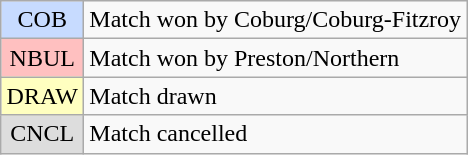<table class="wikitable plainrowheaders" style=text-align:center>
<tr>
<td bgcolor=C7DBFF style=width:3em>COB</td>
<td align=left>Match won by Coburg/Coburg-Fitzroy</td>
</tr>
<tr>
<td bgcolor=FFC0C0 style=width:3em>NBUL</td>
<td align=left>Match won by Preston/Northern</td>
</tr>
<tr>
<td bgcolor=FFFFC0 style=width:3em>DRAW</td>
<td align=left>Match drawn</td>
</tr>
<tr>
<td bgcolor=DDDDDD style=width:3em>CNCL</td>
<td align=left>Match cancelled</td>
</tr>
</table>
